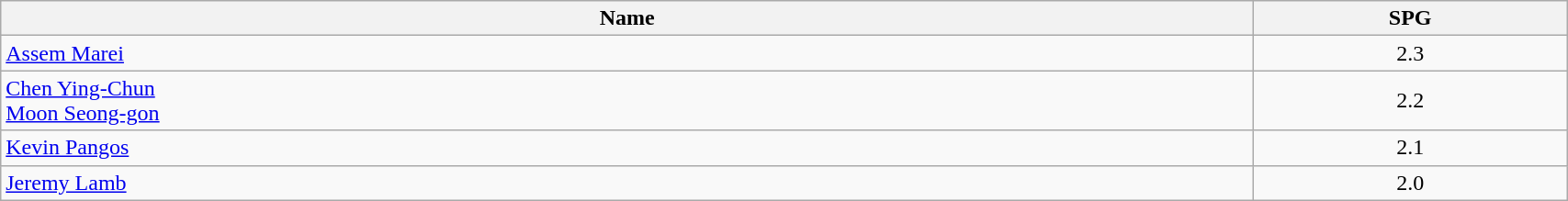<table class=wikitable width="90%">
<tr>
<th width="80%">Name</th>
<th width="20%">SPG</th>
</tr>
<tr>
<td> <a href='#'>Assem Marei</a></td>
<td align=center>2.3</td>
</tr>
<tr>
<td> <a href='#'>Chen Ying-Chun</a><br> <a href='#'>Moon Seong-gon</a></td>
<td align=center>2.2</td>
</tr>
<tr>
<td> <a href='#'>Kevin Pangos</a></td>
<td align=center>2.1</td>
</tr>
<tr>
<td> <a href='#'>Jeremy Lamb</a></td>
<td align=center>2.0</td>
</tr>
</table>
